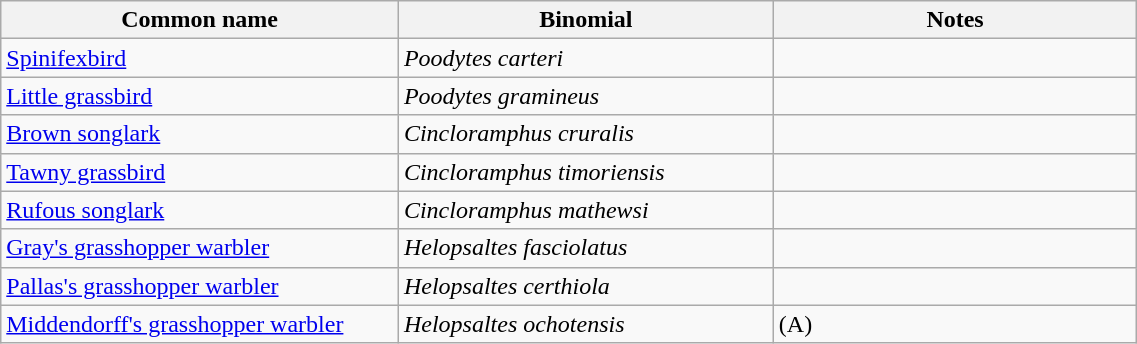<table style="width:60%;" class="wikitable">
<tr>
<th width=35%>Common name</th>
<th width=33%>Binomial</th>
<th width=32%>Notes</th>
</tr>
<tr>
<td><a href='#'>Spinifexbird</a></td>
<td><em>Poodytes carteri</em></td>
<td></td>
</tr>
<tr>
<td><a href='#'>Little grassbird</a></td>
<td><em>Poodytes gramineus</em></td>
<td></td>
</tr>
<tr>
<td><a href='#'>Brown songlark</a></td>
<td><em>Cincloramphus cruralis</em></td>
<td></td>
</tr>
<tr>
<td><a href='#'>Tawny grassbird</a></td>
<td><em>Cincloramphus timoriensis</em></td>
<td></td>
</tr>
<tr>
<td><a href='#'>Rufous songlark</a></td>
<td><em>Cincloramphus mathewsi</em></td>
<td></td>
</tr>
<tr>
<td><a href='#'>Gray's grasshopper warbler</a></td>
<td><em>Helopsaltes fasciolatus</em></td>
<td></td>
</tr>
<tr>
<td><a href='#'>Pallas's grasshopper warbler</a></td>
<td><em>Helopsaltes certhiola</em></td>
<td></td>
</tr>
<tr>
<td><a href='#'>Middendorff's grasshopper warbler</a></td>
<td><em>Helopsaltes ochotensis</em></td>
<td>(A)</td>
</tr>
</table>
